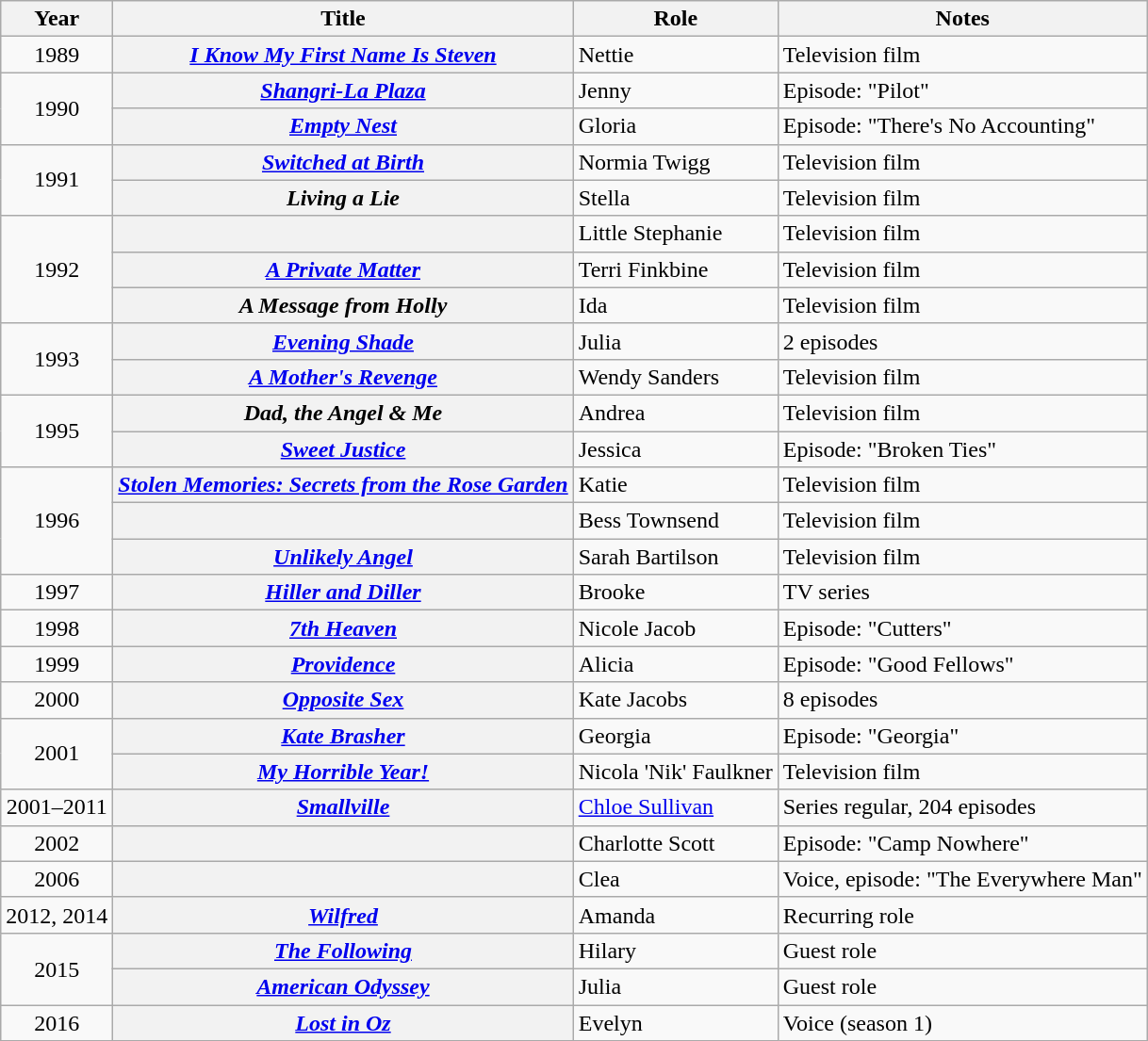<table class="wikitable sortable plainrowheaders">
<tr>
<th scope="col">Year</th>
<th scope="col">Title</th>
<th scope="col">Role</th>
<th scope="col" class="unsortable">Notes</th>
</tr>
<tr>
<td align="center">1989</td>
<th scope="row"><em><a href='#'>I Know My First Name Is Steven</a></em></th>
<td>Nettie</td>
<td>Television film</td>
</tr>
<tr>
<td align="center" rowspan = 2>1990</td>
<th scope="row"><em><a href='#'>Shangri-La Plaza</a></em></th>
<td>Jenny</td>
<td>Episode: "Pilot"</td>
</tr>
<tr>
<th scope="row"><em><a href='#'>Empty Nest</a></em></th>
<td>Gloria</td>
<td>Episode: "There's No Accounting"</td>
</tr>
<tr>
<td align="center" rowspan = 2>1991</td>
<th scope="row"><em><a href='#'>Switched at Birth</a></em></th>
<td>Normia Twigg</td>
<td>Television film</td>
</tr>
<tr>
<th scope="row"><em>Living a Lie</em></th>
<td>Stella</td>
<td>Television film</td>
</tr>
<tr>
<td align="center" rowspan = 3>1992</td>
<th scope="row"><em></em></th>
<td>Little Stephanie</td>
<td>Television film</td>
</tr>
<tr>
<th scope="row"><em><a href='#'>A Private Matter</a></em></th>
<td>Terri Finkbine</td>
<td>Television film</td>
</tr>
<tr>
<th scope="row"><em>A Message from Holly</em></th>
<td>Ida</td>
<td>Television film</td>
</tr>
<tr>
<td align="center" rowspan = 2>1993</td>
<th scope="row"><em><a href='#'>Evening Shade</a></em></th>
<td>Julia</td>
<td>2 episodes</td>
</tr>
<tr>
<th scope="row"><em><a href='#'>A Mother's Revenge</a></em></th>
<td>Wendy Sanders</td>
<td>Television film</td>
</tr>
<tr>
<td align="center" rowspan = 2>1995</td>
<th scope="row"><em>Dad, the Angel & Me</em></th>
<td>Andrea</td>
<td>Television film</td>
</tr>
<tr>
<th scope="row"><em><a href='#'>Sweet Justice</a></em></th>
<td>Jessica</td>
<td>Episode: "Broken Ties"</td>
</tr>
<tr>
<td align="center" rowspan = 3>1996</td>
<th scope="row"><em><a href='#'>Stolen Memories: Secrets from the Rose Garden</a></em></th>
<td>Katie</td>
<td>Television film</td>
</tr>
<tr>
<th scope="row"><em></em></th>
<td>Bess Townsend</td>
<td>Television film</td>
</tr>
<tr>
<th scope="row"><em><a href='#'>Unlikely Angel</a></em></th>
<td>Sarah Bartilson</td>
<td>Television film</td>
</tr>
<tr>
<td align="center">1997</td>
<th scope="row"><em><a href='#'>Hiller and Diller</a></em></th>
<td>Brooke</td>
<td>TV series</td>
</tr>
<tr>
<td align="center">1998</td>
<th scope="row"><em><a href='#'>7th Heaven</a></em></th>
<td>Nicole Jacob</td>
<td>Episode: "Cutters"</td>
</tr>
<tr>
<td align="center">1999</td>
<th scope="row"><em><a href='#'>Providence</a></em></th>
<td>Alicia</td>
<td>Episode: "Good Fellows"</td>
</tr>
<tr>
<td align="center">2000</td>
<th scope="row"><em><a href='#'>Opposite Sex</a></em></th>
<td>Kate Jacobs</td>
<td>8 episodes</td>
</tr>
<tr>
<td align="center" rowspan = 2>2001</td>
<th scope="row"><em><a href='#'>Kate Brasher</a></em></th>
<td>Georgia</td>
<td>Episode: "Georgia"</td>
</tr>
<tr>
<th scope="row"><em><a href='#'>My Horrible Year!</a></em></th>
<td>Nicola 'Nik' Faulkner</td>
<td>Television film</td>
</tr>
<tr>
<td align="center">2001–2011</td>
<th scope="row"><em><a href='#'>Smallville</a></em></th>
<td><a href='#'>Chloe Sullivan</a></td>
<td>Series regular, 204 episodes</td>
</tr>
<tr>
<td align="center">2002</td>
<th scope="row"><em></em></th>
<td>Charlotte Scott</td>
<td>Episode: "Camp Nowhere"</td>
</tr>
<tr>
<td align="center">2006</td>
<th scope="row"><em></em></th>
<td>Clea</td>
<td>Voice, episode: "The Everywhere Man"</td>
</tr>
<tr>
<td align="center">2012, 2014</td>
<th scope="row"><em><a href='#'>Wilfred</a></em></th>
<td>Amanda</td>
<td>Recurring role</td>
</tr>
<tr>
<td align="center" rowspan = 2>2015</td>
<th scope="row"><em><a href='#'>The Following</a></em></th>
<td>Hilary</td>
<td>Guest role</td>
</tr>
<tr>
<th scope="row"><em><a href='#'>American Odyssey</a></em></th>
<td>Julia</td>
<td>Guest role</td>
</tr>
<tr>
<td align="center">2016</td>
<th scope="row"><em><a href='#'>Lost in Oz</a></em></th>
<td>Evelyn</td>
<td>Voice (season 1)</td>
</tr>
</table>
